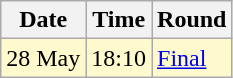<table class="wikitable">
<tr>
<th>Date</th>
<th>Time</th>
<th>Round</th>
</tr>
<tr style="background:lemonchiffon">
<td>28 May</td>
<td>18:10</td>
<td><a href='#'>Final</a></td>
</tr>
</table>
